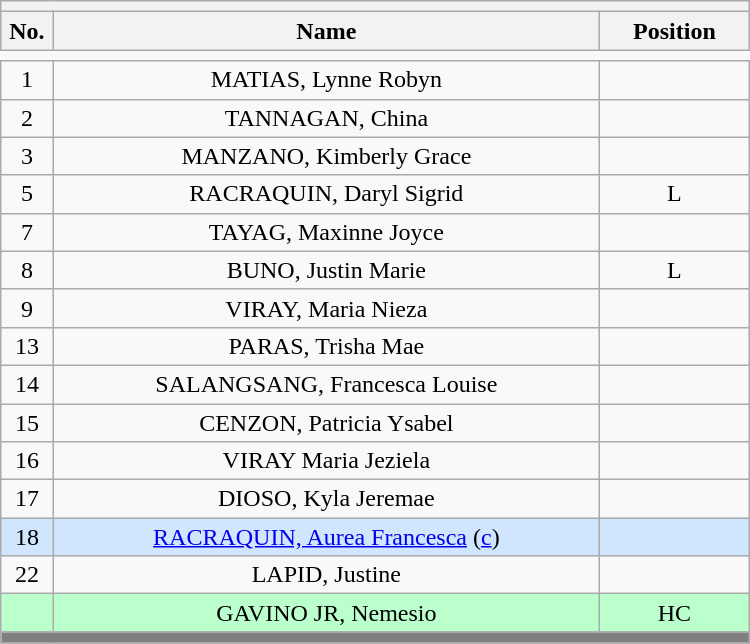<table class='wikitable mw-collapsible mw-collapsed' style="text-align: center; width: 500px; border: none">
<tr>
<th style='text-align: left;' colspan=3></th>
</tr>
<tr>
<th style='width: 7%;'>No.</th>
<th>Name</th>
<th style='width: 20%;'>Position</th>
</tr>
<tr>
<td style='border: none;'></td>
</tr>
<tr>
<td>1</td>
<td>MATIAS, Lynne Robyn</td>
<td></td>
</tr>
<tr>
<td>2</td>
<td>TANNAGAN, China</td>
<td></td>
</tr>
<tr>
<td>3</td>
<td>MANZANO, Kimberly Grace</td>
<td></td>
</tr>
<tr>
<td>5</td>
<td>RACRAQUIN, Daryl Sigrid</td>
<td>L</td>
</tr>
<tr>
<td>7</td>
<td>TAYAG, Maxinne Joyce</td>
<td></td>
</tr>
<tr>
<td>8</td>
<td>BUNO, Justin Marie</td>
<td>L</td>
</tr>
<tr>
<td>9</td>
<td>VIRAY, Maria Nieza</td>
<td></td>
</tr>
<tr>
<td>13</td>
<td>PARAS, Trisha Mae</td>
<td></td>
</tr>
<tr>
<td>14</td>
<td>SALANGSANG, Francesca Louise</td>
<td></td>
</tr>
<tr>
<td>15</td>
<td>CENZON, Patricia Ysabel</td>
<td></td>
</tr>
<tr>
<td>16</td>
<td>VIRAY Maria Jeziela</td>
<td></td>
</tr>
<tr>
<td>17</td>
<td>DIOSO, Kyla Jeremae</td>
<td></td>
</tr>
<tr bgcolor=#D0E6FF>
<td>18</td>
<td><a href='#'>RACRAQUIN, Aurea Francesca</a> (<a href='#'>c</a>)</td>
<td></td>
</tr>
<tr>
<td>22</td>
<td>LAPID, Justine</td>
<td></td>
</tr>
<tr bgcolor=#BBFFCC>
<td></td>
<td>GAVINO JR, Nemesio</td>
<td>HC</td>
</tr>
<tr>
<th style='background: grey;' colspan=3></th>
</tr>
</table>
